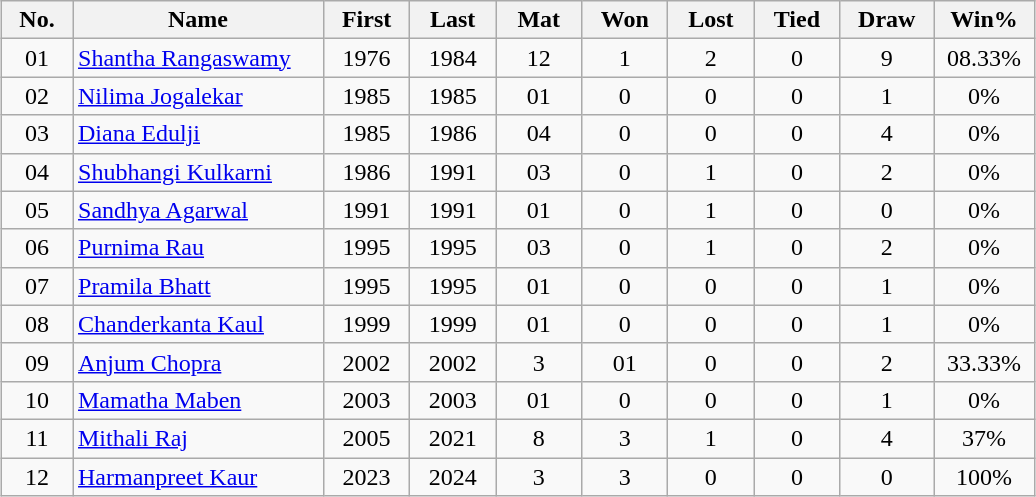<table class="wikitable sortable" style="margin: 1em auto 1em auto">
<tr>
<th width="40">No.</th>
<th width="160">Name</th>
<th width="50">First</th>
<th width="50">Last</th>
<th width="50">Mat</th>
<th width="50">Won</th>
<th width="50">Lost</th>
<th width="50">Tied</th>
<th width="55">Draw</th>
<th width="60">Win%</th>
</tr>
<tr align=center>
<td><span>0</span>1</td>
<td align=left><a href='#'>Shantha Rangaswamy</a></td>
<td>1976</td>
<td>1984</td>
<td>12</td>
<td>1</td>
<td>2</td>
<td>0</td>
<td>9</td>
<td><span>0</span>8.33%</td>
</tr>
<tr align=center>
<td><span>0</span>2</td>
<td align=left><a href='#'>Nilima Jogalekar</a></td>
<td>1985</td>
<td>1985</td>
<td><span>0</span>1</td>
<td>0</td>
<td>0</td>
<td>0</td>
<td>1</td>
<td>0%</td>
</tr>
<tr align=center>
<td><span>0</span>3</td>
<td align=left><a href='#'>Diana Edulji</a></td>
<td>1985</td>
<td>1986</td>
<td><span>0</span>4</td>
<td>0</td>
<td>0</td>
<td>0</td>
<td>4</td>
<td>0%</td>
</tr>
<tr align=center>
<td><span>0</span>4</td>
<td align=left><a href='#'>Shubhangi Kulkarni</a></td>
<td>1986</td>
<td>1991</td>
<td><span>0</span>3</td>
<td>0</td>
<td>1</td>
<td>0</td>
<td>2</td>
<td>0%</td>
</tr>
<tr align=center>
<td><span>0</span>5</td>
<td align=left><a href='#'>Sandhya Agarwal</a></td>
<td>1991</td>
<td>1991</td>
<td><span>0</span>1</td>
<td>0</td>
<td>1</td>
<td>0</td>
<td>0</td>
<td>0%</td>
</tr>
<tr align=center>
<td><span>0</span>6</td>
<td align=left><a href='#'>Purnima Rau</a></td>
<td>1995</td>
<td>1995</td>
<td><span>0</span>3</td>
<td>0</td>
<td>1</td>
<td>0</td>
<td>2</td>
<td>0%</td>
</tr>
<tr align=center>
<td><span>0</span>7</td>
<td align=left><a href='#'>Pramila Bhatt</a></td>
<td>1995</td>
<td>1995</td>
<td><span>0</span>1</td>
<td>0</td>
<td>0</td>
<td>0</td>
<td>1</td>
<td>0%</td>
</tr>
<tr align=center>
<td><span>0</span>8</td>
<td align=left><a href='#'>Chanderkanta Kaul</a></td>
<td>1999</td>
<td>1999</td>
<td><span>0</span>1</td>
<td>0</td>
<td>0</td>
<td>0</td>
<td>1</td>
<td>0%</td>
</tr>
<tr align=center>
<td><span>0</span>9</td>
<td align=left><a href='#'>Anjum Chopra</a></td>
<td>2002</td>
<td>2002</td>
<td>3</td>
<td><span>0</span>1</td>
<td>0</td>
<td>0</td>
<td>2</td>
<td>33.33%</td>
</tr>
<tr align=center>
<td>10</td>
<td align=left><a href='#'>Mamatha Maben</a></td>
<td>2003</td>
<td>2003</td>
<td><span>0</span>1</td>
<td>0</td>
<td>0</td>
<td>0</td>
<td>1</td>
<td>0%</td>
</tr>
<tr align=center>
<td>11</td>
<td align=left><a href='#'>Mithali Raj</a></td>
<td>2005</td>
<td>2021</td>
<td>8</td>
<td>3</td>
<td>1</td>
<td>0</td>
<td>4</td>
<td>37%</td>
</tr>
<tr align=center>
<td>12</td>
<td align=left><a href='#'>Harmanpreet Kaur</a></td>
<td>2023</td>
<td>2024</td>
<td>3</td>
<td>3</td>
<td>0</td>
<td>0</td>
<td>0</td>
<td>100%</td>
</tr>
</table>
